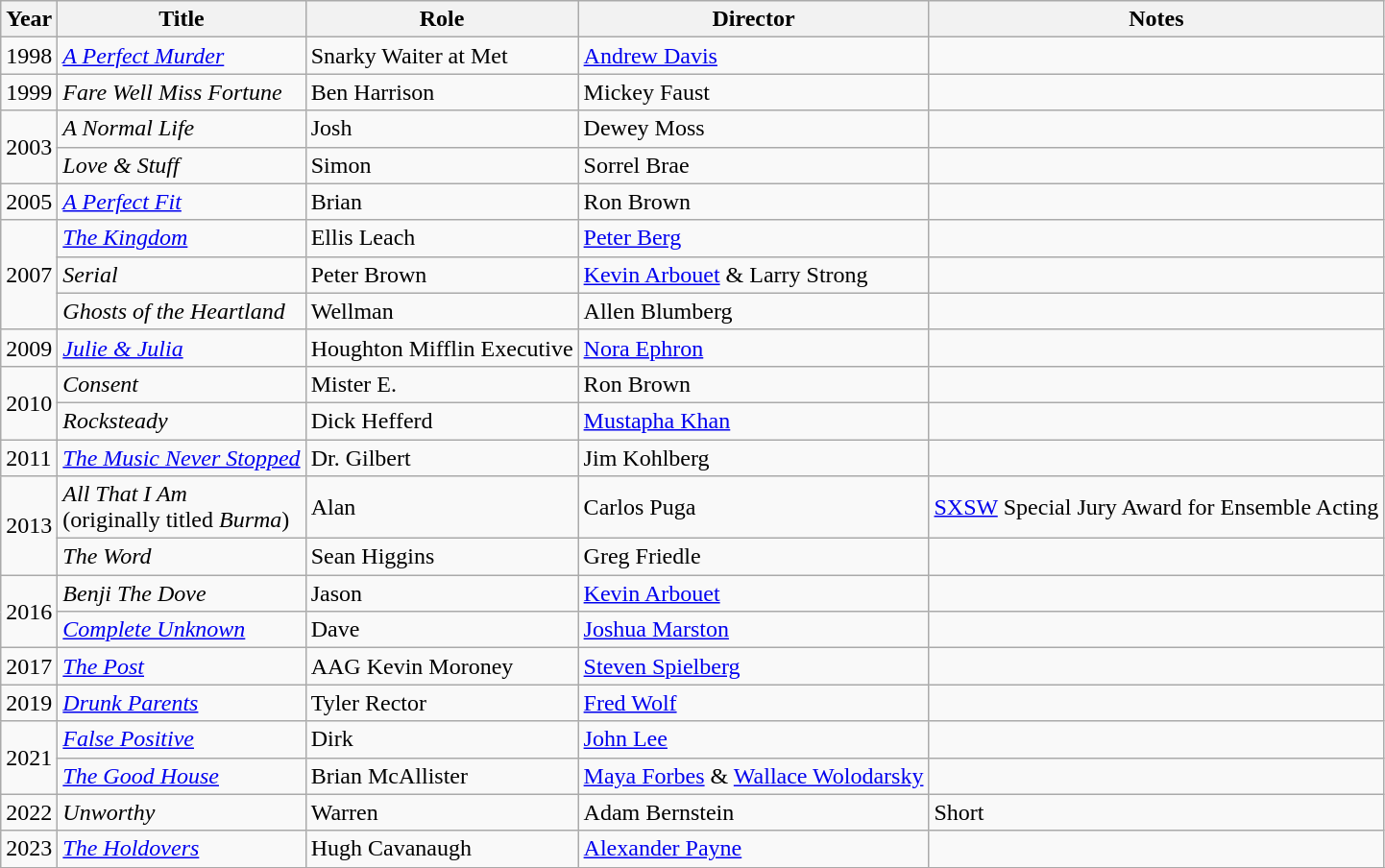<table class="wikitable sortable">
<tr>
<th>Year</th>
<th>Title</th>
<th>Role</th>
<th>Director</th>
<th>Notes</th>
</tr>
<tr>
<td>1998</td>
<td><em><a href='#'>A Perfect Murder</a></em></td>
<td>Snarky Waiter at Met</td>
<td><a href='#'>Andrew Davis</a></td>
<td></td>
</tr>
<tr>
<td>1999</td>
<td><em>Fare Well Miss Fortune</em></td>
<td>Ben Harrison</td>
<td>Mickey Faust</td>
<td></td>
</tr>
<tr>
<td rowspan=2>2003</td>
<td><em>A Normal Life</em></td>
<td>Josh</td>
<td>Dewey Moss</td>
<td></td>
</tr>
<tr>
<td><em>Love & Stuff</em></td>
<td>Simon</td>
<td>Sorrel Brae</td>
<td></td>
</tr>
<tr>
<td>2005</td>
<td><em><a href='#'>A Perfect Fit</a></em></td>
<td>Brian</td>
<td>Ron Brown</td>
<td></td>
</tr>
<tr>
<td rowspan=3>2007</td>
<td><em><a href='#'>The Kingdom</a></em></td>
<td>Ellis Leach</td>
<td><a href='#'>Peter Berg</a></td>
<td></td>
</tr>
<tr>
<td><em>Serial</em></td>
<td>Peter Brown</td>
<td><a href='#'>Kevin Arbouet</a> & Larry Strong</td>
<td></td>
</tr>
<tr>
<td><em>Ghosts of the Heartland</em></td>
<td>Wellman</td>
<td>Allen Blumberg</td>
<td></td>
</tr>
<tr>
<td>2009</td>
<td><em><a href='#'>Julie & Julia</a></em></td>
<td>Houghton Mifflin Executive</td>
<td><a href='#'>Nora Ephron</a></td>
<td></td>
</tr>
<tr>
<td rowspan=2>2010</td>
<td><em>Consent</em></td>
<td>Mister E.</td>
<td>Ron Brown</td>
<td></td>
</tr>
<tr>
<td><em>Rocksteady</em></td>
<td>Dick Hefferd</td>
<td><a href='#'>Mustapha Khan</a></td>
<td></td>
</tr>
<tr>
<td>2011</td>
<td><em><a href='#'>The Music Never Stopped</a></em></td>
<td>Dr. Gilbert</td>
<td>Jim Kohlberg</td>
<td></td>
</tr>
<tr>
<td rowspan=2>2013</td>
<td><em>All That I Am</em> <br>(originally titled <em>Burma</em>)</td>
<td>Alan</td>
<td>Carlos Puga</td>
<td><a href='#'>SXSW</a> Special Jury Award for Ensemble Acting</td>
</tr>
<tr>
<td><em>The Word</em></td>
<td>Sean Higgins</td>
<td>Greg Friedle</td>
<td></td>
</tr>
<tr>
<td rowspan=2>2016</td>
<td><em>Benji The Dove</em></td>
<td>Jason</td>
<td><a href='#'>Kevin Arbouet</a></td>
<td></td>
</tr>
<tr>
<td><em><a href='#'>Complete Unknown</a></em></td>
<td>Dave</td>
<td><a href='#'>Joshua Marston</a></td>
<td></td>
</tr>
<tr>
<td>2017</td>
<td><em><a href='#'>The Post</a></em></td>
<td>AAG Kevin Moroney</td>
<td><a href='#'>Steven Spielberg</a></td>
<td></td>
</tr>
<tr>
<td>2019</td>
<td><em><a href='#'>Drunk Parents</a></em></td>
<td>Tyler Rector</td>
<td><a href='#'>Fred Wolf</a></td>
<td></td>
</tr>
<tr>
<td rowspan=2>2021</td>
<td><em><a href='#'>False Positive</a></em></td>
<td>Dirk</td>
<td><a href='#'>John Lee</a></td>
<td></td>
</tr>
<tr>
<td><em><a href='#'>The Good House</a></em></td>
<td>Brian McAllister</td>
<td><a href='#'>Maya Forbes</a> & <a href='#'>Wallace Wolodarsky</a></td>
<td></td>
</tr>
<tr>
<td>2022</td>
<td><em>Unworthy</em></td>
<td>Warren</td>
<td>Adam Bernstein</td>
<td>Short</td>
</tr>
<tr>
<td>2023</td>
<td><em><a href='#'>The Holdovers</a></em></td>
<td>Hugh Cavanaugh</td>
<td><a href='#'>Alexander Payne</a></td>
<td></td>
</tr>
<tr>
</tr>
</table>
